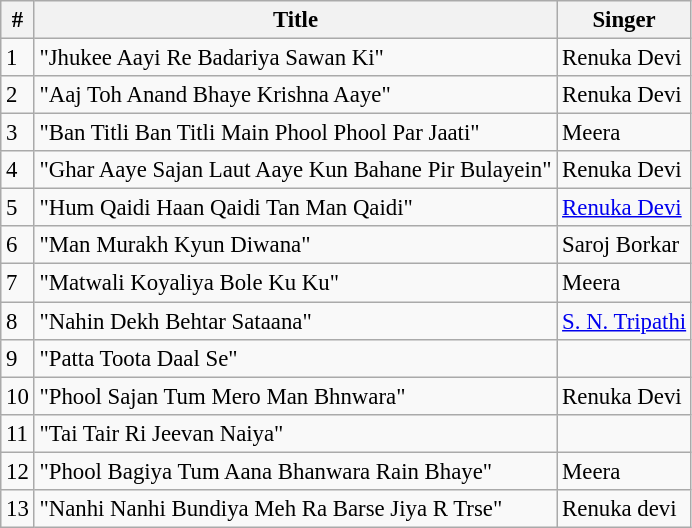<table class="wikitable" style="font-size:95%;">
<tr>
<th>#</th>
<th>Title</th>
<th>Singer</th>
</tr>
<tr>
<td>1</td>
<td>"Jhukee Aayi Re Badariya Sawan Ki"</td>
<td>Renuka Devi</td>
</tr>
<tr>
<td>2</td>
<td>"Aaj Toh Anand Bhaye Krishna Aaye"</td>
<td>Renuka Devi</td>
</tr>
<tr>
<td>3</td>
<td>"Ban Titli Ban Titli Main Phool Phool Par Jaati"</td>
<td>Meera</td>
</tr>
<tr>
<td>4</td>
<td>"Ghar Aaye Sajan Laut Aaye Kun Bahane Pir Bulayein"</td>
<td>Renuka Devi</td>
</tr>
<tr>
<td>5</td>
<td>"Hum Qaidi Haan Qaidi Tan Man Qaidi"</td>
<td><a href='#'>Renuka Devi</a></td>
</tr>
<tr>
<td>6</td>
<td>"Man Murakh Kyun Diwana"</td>
<td>Saroj Borkar</td>
</tr>
<tr>
<td>7</td>
<td>"Matwali Koyaliya Bole Ku Ku"</td>
<td>Meera</td>
</tr>
<tr>
<td>8</td>
<td>"Nahin Dekh Behtar Sataana"</td>
<td><a href='#'>S. N. Tripathi</a></td>
</tr>
<tr>
<td>9</td>
<td>"Patta Toota Daal Se"</td>
<td></td>
</tr>
<tr>
<td>10</td>
<td>"Phool Sajan Tum Mero Man Bhnwara"</td>
<td>Renuka Devi</td>
</tr>
<tr>
<td>11</td>
<td>"Tai Tair Ri Jeevan Naiya"</td>
<td></td>
</tr>
<tr>
<td>12</td>
<td>"Phool Bagiya Tum Aana Bhanwara Rain Bhaye"</td>
<td>Meera</td>
</tr>
<tr>
<td>13</td>
<td>"Nanhi Nanhi Bundiya Meh Ra Barse Jiya R Trse"</td>
<td>Renuka devi</td>
</tr>
</table>
